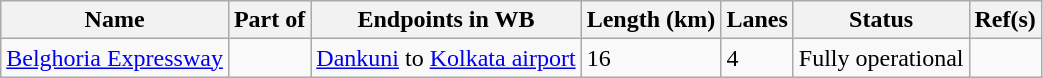<table class="wikitable sortable collapsible static-row-numbers"">
<tr>
<th>Name</th>
<th>Part of</th>
<th>Endpoints in WB</th>
<th data-sort-type="number">Length (km)</th>
<th>Lanes</th>
<th>Status</th>
<th>Ref(s)</th>
</tr>
<tr>
<td><a href='#'>Belghoria Expressway</a></td>
<td> <br> </td>
<td><a href='#'>Dankuni</a> to <a href='#'>Kolkata airport</a></td>
<td>16</td>
<td>4</td>
<td>Fully operational</td>
<td></td>
</tr>
</table>
